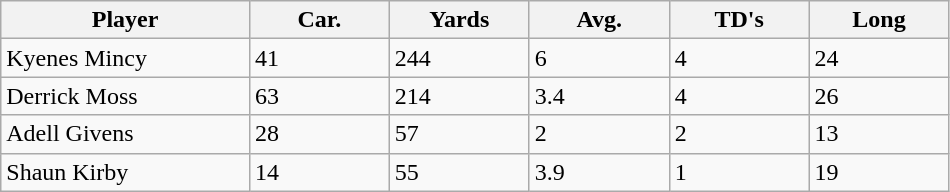<table class="wikitable sortable">
<tr>
<th bgcolor="#DDDDFF" width="16%">Player</th>
<th bgcolor="#DDDDFF" width="9%">Car.</th>
<th bgcolor="#DDDDFF" width="9%">Yards</th>
<th bgcolor="#DDDDFF" width="9%">Avg.</th>
<th bgcolor="#DDDDFF" width="9%">TD's</th>
<th bgcolor="#DDDDFF" width="9%">Long</th>
</tr>
<tr>
<td>Kyenes Mincy</td>
<td>41</td>
<td>244</td>
<td>6</td>
<td>4</td>
<td>24</td>
</tr>
<tr>
<td>Derrick Moss</td>
<td>63</td>
<td>214</td>
<td>3.4</td>
<td>4</td>
<td>26</td>
</tr>
<tr>
<td>Adell Givens</td>
<td>28</td>
<td>57</td>
<td>2</td>
<td>2</td>
<td>13</td>
</tr>
<tr>
<td>Shaun Kirby</td>
<td>14</td>
<td>55</td>
<td>3.9</td>
<td>1</td>
<td>19</td>
</tr>
</table>
